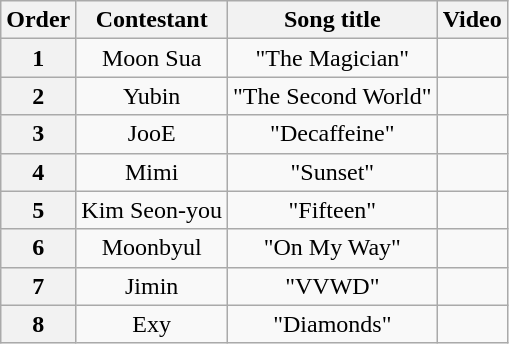<table class="wikitable plainrowheaders sortable" style="text-align:center;">
<tr>
<th scope="col">Order</th>
<th scope="col">Contestant</th>
<th>Song title</th>
<th>Video</th>
</tr>
<tr>
<th>1</th>
<td>Moon Sua</td>
<td>"The Magician"</td>
<td></td>
</tr>
<tr>
<th>2</th>
<td>Yubin</td>
<td>"The Second World"</td>
<td></td>
</tr>
<tr>
<th>3</th>
<td>JooE</td>
<td>"Decaffeine"</td>
<td></td>
</tr>
<tr>
<th>4</th>
<td>Mimi</td>
<td>"Sunset"</td>
<td></td>
</tr>
<tr>
<th>5</th>
<td>Kim Seon-you</td>
<td>"Fifteen"</td>
<td></td>
</tr>
<tr>
<th>6</th>
<td>Moonbyul</td>
<td>"On My Way"</td>
<td></td>
</tr>
<tr>
<th>7</th>
<td>Jimin</td>
<td>"VVWD"</td>
<td></td>
</tr>
<tr>
<th>8</th>
<td>Exy</td>
<td>"Diamonds"</td>
<td></td>
</tr>
</table>
